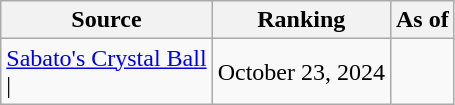<table class="wikitable" style="text-align:center">
<tr>
<th>Source</th>
<th>Ranking</th>
<th>As of</th>
</tr>
<tr>
<td align=left><a href='#'>Sabato's Crystal Ball</a><br>| </td>
<td>October 23, 2024</td>
</tr>
</table>
